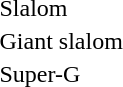<table>
<tr>
<td>Slalom<br></td>
<td></td>
<td></td>
<td></td>
</tr>
<tr>
<td>Giant slalom<br></td>
<td></td>
<td></td>
<td></td>
</tr>
<tr>
<td>Super-G<br></td>
<td></td>
<td></td>
<td></td>
</tr>
</table>
